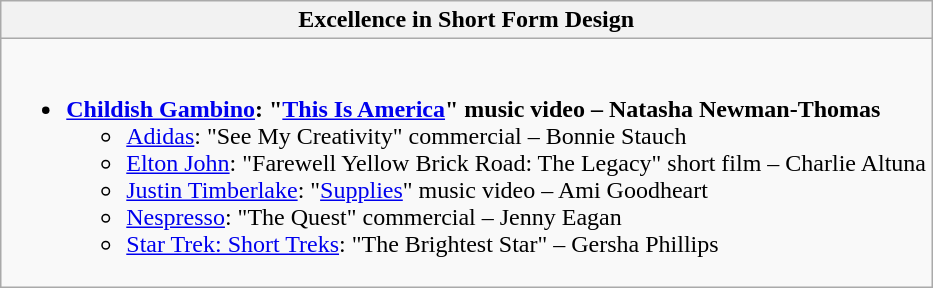<table class=wikitable style="width=100%">
<tr>
<th>Excellence in Short Form Design</th>
</tr>
<tr>
<td valign="top"><br><ul><li><strong><a href='#'>Childish Gambino</a>: "<a href='#'>This Is America</a>" music video – Natasha Newman-Thomas</strong><ul><li><a href='#'>Adidas</a>: "See My Creativity" commercial – Bonnie Stauch</li><li><a href='#'>Elton John</a>: "Farewell Yellow Brick Road: The Legacy" short film – Charlie Altuna</li><li><a href='#'>Justin Timberlake</a>: "<a href='#'>Supplies</a>" music video – Ami Goodheart</li><li><a href='#'>Nespresso</a>: "The Quest" commercial – Jenny Eagan</li><li><a href='#'>Star Trek: Short Treks</a>: "The Brightest Star" – Gersha Phillips</li></ul></li></ul></td>
</tr>
</table>
